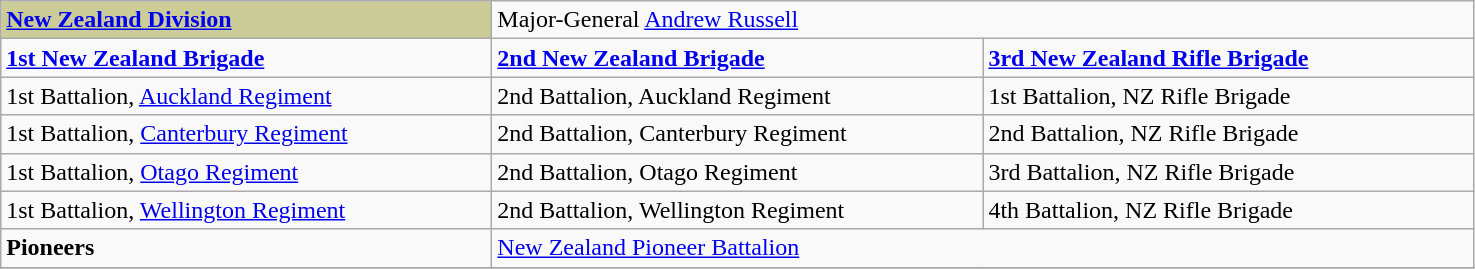<table class="wikitable">
<tr>
<td style="background:#CCCC99;"><strong><a href='#'>New Zealand Division</a></strong></td>
<td colspan="2">Major-General <a href='#'>Andrew Russell</a></td>
</tr>
<tr>
<td width="320pt"><strong><a href='#'>1st New Zealand Brigade</a></strong></td>
<td width="320pt"><strong><a href='#'>2nd New Zealand Brigade</a></strong></td>
<td width="320pt"><strong><a href='#'>3rd New Zealand Rifle Brigade</a></strong></td>
</tr>
<tr>
<td>1st Battalion, <a href='#'>Auckland Regiment</a></td>
<td>2nd Battalion, Auckland Regiment</td>
<td>1st Battalion, NZ Rifle Brigade</td>
</tr>
<tr>
<td>1st Battalion, <a href='#'>Canterbury Regiment</a></td>
<td>2nd Battalion, Canterbury Regiment</td>
<td>2nd Battalion, NZ Rifle Brigade</td>
</tr>
<tr>
<td>1st Battalion, <a href='#'>Otago Regiment</a></td>
<td>2nd Battalion, Otago Regiment</td>
<td>3rd Battalion, NZ Rifle Brigade</td>
</tr>
<tr>
<td>1st Battalion, <a href='#'>Wellington Regiment</a></td>
<td>2nd Battalion, Wellington Regiment</td>
<td>4th Battalion, NZ Rifle Brigade</td>
</tr>
<tr>
<td><strong>Pioneers</strong></td>
<td colspan="2"><a href='#'>New Zealand Pioneer Battalion</a></td>
</tr>
<tr>
</tr>
</table>
